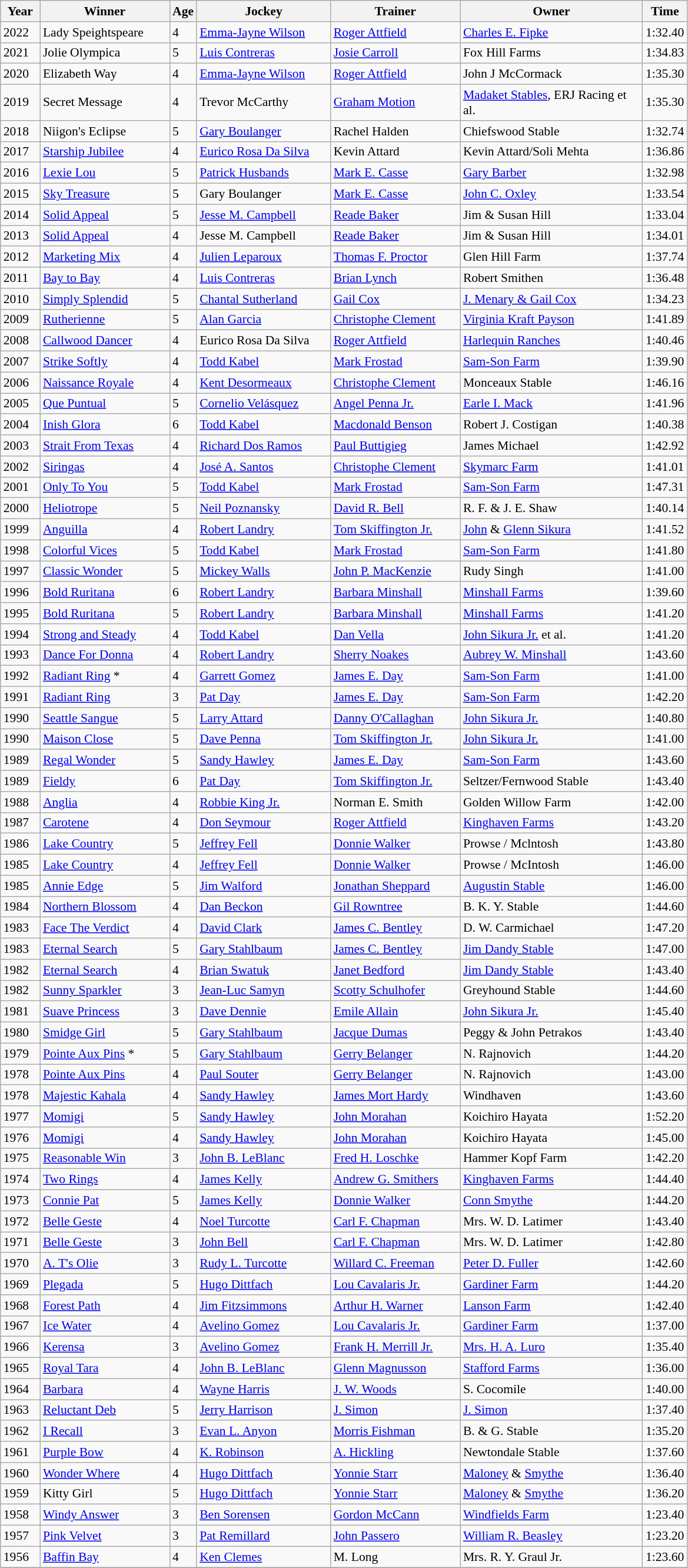<table class="wikitable sortable" style="font-size:90%">
<tr>
<th width="38px">Year<br></th>
<th width="140px">Winner<br></th>
<th>Age<br></th>
<th width="145px">Jockey<br></th>
<th width="140px">Trainer<br></th>
<th width="200px">Owner<br></th>
<th>Time<br></th>
</tr>
<tr>
<td>2022</td>
<td>Lady Speightspeare</td>
<td>4</td>
<td><a href='#'>Emma-Jayne Wilson</a></td>
<td><a href='#'>Roger Attfield</a></td>
<td><a href='#'>Charles E. Fipke</a></td>
<td>1:32.40</td>
</tr>
<tr>
<td>2021</td>
<td>Jolie Olympica</td>
<td>5</td>
<td><a href='#'>Luis Contreras</a></td>
<td><a href='#'>Josie Carroll</a></td>
<td>Fox Hill Farms</td>
<td>1:34.83</td>
</tr>
<tr>
<td>2020</td>
<td>Elizabeth Way</td>
<td>4</td>
<td><a href='#'>Emma-Jayne Wilson</a></td>
<td><a href='#'>Roger Attfield</a></td>
<td>John J McCormack</td>
<td>1:35.30</td>
</tr>
<tr>
<td>2019</td>
<td>Secret Message</td>
<td>4</td>
<td>Trevor McCarthy</td>
<td><a href='#'>Graham Motion</a></td>
<td><a href='#'>Madaket Stables</a>, ERJ Racing et al.</td>
<td>1:35.30</td>
</tr>
<tr>
<td>2018</td>
<td>Niigon's Eclipse</td>
<td>5</td>
<td><a href='#'>Gary Boulanger</a></td>
<td>Rachel Halden</td>
<td>Chiefswood Stable</td>
<td>1:32.74</td>
</tr>
<tr>
<td>2017</td>
<td><a href='#'>Starship Jubilee</a></td>
<td>4</td>
<td><a href='#'>Eurico Rosa Da Silva</a></td>
<td>Kevin Attard</td>
<td>Kevin Attard/Soli Mehta</td>
<td>1:36.86</td>
</tr>
<tr>
<td>2016</td>
<td><a href='#'>Lexie Lou</a></td>
<td>5</td>
<td><a href='#'>Patrick Husbands</a></td>
<td><a href='#'>Mark E. Casse</a></td>
<td><a href='#'>Gary Barber</a></td>
<td>1:32.98</td>
</tr>
<tr>
<td>2015</td>
<td><a href='#'>Sky Treasure</a></td>
<td>5</td>
<td>Gary Boulanger</td>
<td><a href='#'>Mark E. Casse</a></td>
<td><a href='#'>John C. Oxley</a></td>
<td>1:33.54</td>
</tr>
<tr>
<td>2014</td>
<td><a href='#'>Solid Appeal</a></td>
<td>5</td>
<td><a href='#'>Jesse M. Campbell</a></td>
<td><a href='#'>Reade Baker</a></td>
<td>Jim & Susan Hill</td>
<td>1:33.04</td>
</tr>
<tr>
<td>2013</td>
<td><a href='#'>Solid Appeal</a></td>
<td>4</td>
<td>Jesse M. Campbell</td>
<td><a href='#'>Reade Baker</a></td>
<td>Jim & Susan Hill</td>
<td>1:34.01</td>
</tr>
<tr>
<td>2012</td>
<td><a href='#'>Marketing Mix</a></td>
<td>4</td>
<td><a href='#'>Julien Leparoux</a></td>
<td><a href='#'>Thomas F. Proctor</a></td>
<td>Glen Hill Farm</td>
<td>1:37.74</td>
</tr>
<tr>
<td>2011</td>
<td><a href='#'>Bay to Bay</a></td>
<td>4</td>
<td><a href='#'>Luis Contreras</a></td>
<td><a href='#'>Brian Lynch</a></td>
<td>Robert Smithen</td>
<td>1:36.48</td>
</tr>
<tr>
<td>2010</td>
<td><a href='#'>Simply Splendid</a></td>
<td>5</td>
<td><a href='#'>Chantal Sutherland</a></td>
<td><a href='#'>Gail Cox</a></td>
<td><a href='#'>J. Menary & Gail Cox</a></td>
<td>1:34.23</td>
</tr>
<tr>
<td>2009</td>
<td><a href='#'>Rutherienne</a></td>
<td>5</td>
<td><a href='#'>Alan Garcia</a></td>
<td><a href='#'>Christophe Clement</a></td>
<td><a href='#'>Virginia Kraft Payson</a></td>
<td>1:41.89</td>
</tr>
<tr>
<td>2008</td>
<td><a href='#'>Callwood Dancer</a></td>
<td>4</td>
<td>Eurico Rosa Da Silva</td>
<td><a href='#'>Roger Attfield</a></td>
<td><a href='#'>Harlequin Ranches</a></td>
<td>1:40.46</td>
</tr>
<tr>
<td>2007</td>
<td><a href='#'>Strike Softly</a></td>
<td>4</td>
<td><a href='#'>Todd Kabel</a></td>
<td><a href='#'>Mark Frostad</a></td>
<td><a href='#'>Sam-Son Farm</a></td>
<td>1:39.90</td>
</tr>
<tr>
<td>2006</td>
<td><a href='#'>Naissance Royale</a></td>
<td>4</td>
<td><a href='#'>Kent Desormeaux</a></td>
<td><a href='#'>Christophe Clement</a></td>
<td>Monceaux Stable</td>
<td>1:46.16</td>
</tr>
<tr>
<td>2005</td>
<td><a href='#'>Que Puntual</a></td>
<td>5</td>
<td><a href='#'>Cornelio Velásquez</a></td>
<td><a href='#'>Angel Penna Jr.</a></td>
<td><a href='#'>Earle I. Mack</a></td>
<td>1:41.96</td>
</tr>
<tr>
<td>2004</td>
<td><a href='#'>Inish Glora</a></td>
<td>6</td>
<td><a href='#'>Todd Kabel</a></td>
<td><a href='#'>Macdonald Benson</a></td>
<td>Robert J. Costigan</td>
<td>1:40.38</td>
</tr>
<tr>
<td>2003</td>
<td><a href='#'>Strait From Texas</a></td>
<td>4</td>
<td><a href='#'>Richard Dos Ramos</a></td>
<td><a href='#'>Paul Buttigieg</a></td>
<td>James Michael</td>
<td>1:42.92</td>
</tr>
<tr>
<td>2002</td>
<td><a href='#'>Siringas</a></td>
<td>4</td>
<td><a href='#'>José A. Santos</a></td>
<td><a href='#'>Christophe Clement</a></td>
<td><a href='#'>Skymarc Farm</a></td>
<td>1:41.01</td>
</tr>
<tr>
<td>2001</td>
<td><a href='#'>Only To You</a></td>
<td>5</td>
<td><a href='#'>Todd Kabel</a></td>
<td><a href='#'>Mark Frostad</a></td>
<td><a href='#'>Sam-Son Farm</a></td>
<td>1:47.31</td>
</tr>
<tr>
<td>2000</td>
<td><a href='#'>Heliotrope</a></td>
<td>5</td>
<td><a href='#'>Neil Poznansky</a></td>
<td><a href='#'>David R. Bell</a></td>
<td>R. F. & J. E. Shaw</td>
<td>1:40.14</td>
</tr>
<tr>
<td>1999</td>
<td><a href='#'>Anguilla</a></td>
<td>4</td>
<td><a href='#'>Robert Landry</a></td>
<td><a href='#'>Tom Skiffington Jr.</a></td>
<td><a href='#'>John</a> & <a href='#'>Glenn Sikura</a></td>
<td>1:41.52</td>
</tr>
<tr>
<td>1998</td>
<td><a href='#'>Colorful Vices</a></td>
<td>5</td>
<td><a href='#'>Todd Kabel</a></td>
<td><a href='#'>Mark Frostad</a></td>
<td><a href='#'>Sam-Son Farm</a></td>
<td>1:41.80</td>
</tr>
<tr>
<td>1997</td>
<td><a href='#'>Classic Wonder</a></td>
<td>5</td>
<td><a href='#'>Mickey Walls</a></td>
<td><a href='#'>John P. MacKenzie</a></td>
<td>Rudy Singh</td>
<td>1:41.00</td>
</tr>
<tr>
<td>1996</td>
<td><a href='#'>Bold Ruritana</a></td>
<td>6</td>
<td><a href='#'>Robert Landry</a></td>
<td><a href='#'>Barbara Minshall</a></td>
<td><a href='#'>Minshall Farms</a></td>
<td>1:39.60</td>
</tr>
<tr>
<td>1995</td>
<td><a href='#'>Bold Ruritana</a></td>
<td>5</td>
<td><a href='#'>Robert Landry</a></td>
<td><a href='#'>Barbara Minshall</a></td>
<td><a href='#'>Minshall Farms</a></td>
<td>1:41.20</td>
</tr>
<tr>
<td>1994</td>
<td><a href='#'>Strong and Steady</a></td>
<td>4</td>
<td><a href='#'>Todd Kabel</a></td>
<td><a href='#'>Dan Vella</a></td>
<td><a href='#'>John Sikura Jr.</a> et al.</td>
<td>1:41.20</td>
</tr>
<tr>
<td>1993</td>
<td><a href='#'>Dance For Donna</a></td>
<td>4</td>
<td><a href='#'>Robert Landry</a></td>
<td><a href='#'>Sherry Noakes</a></td>
<td><a href='#'>Aubrey W. Minshall</a></td>
<td>1:43.60</td>
</tr>
<tr>
<td>1992</td>
<td><a href='#'>Radiant Ring</a> *</td>
<td>4</td>
<td><a href='#'>Garrett Gomez</a></td>
<td><a href='#'>James E. Day</a></td>
<td><a href='#'>Sam-Son Farm</a></td>
<td>1:41.00</td>
</tr>
<tr>
<td>1991</td>
<td><a href='#'>Radiant Ring</a></td>
<td>3</td>
<td><a href='#'>Pat Day</a></td>
<td><a href='#'>James E. Day</a></td>
<td><a href='#'>Sam-Son Farm</a></td>
<td>1:42.20</td>
</tr>
<tr>
<td>1990</td>
<td><a href='#'>Seattle Sangue</a></td>
<td>5</td>
<td><a href='#'>Larry Attard</a></td>
<td><a href='#'>Danny O'Callaghan</a></td>
<td><a href='#'>John Sikura Jr.</a></td>
<td>1:40.80</td>
</tr>
<tr>
<td>1990</td>
<td><a href='#'>Maison Close</a></td>
<td>5</td>
<td><a href='#'>Dave Penna</a></td>
<td><a href='#'>Tom Skiffington Jr.</a></td>
<td><a href='#'>John Sikura Jr.</a></td>
<td>1:41.00</td>
</tr>
<tr>
<td>1989</td>
<td><a href='#'>Regal Wonder</a></td>
<td>5</td>
<td><a href='#'>Sandy Hawley</a></td>
<td><a href='#'>James E. Day</a></td>
<td><a href='#'>Sam-Son Farm</a></td>
<td>1:43.60</td>
</tr>
<tr>
<td>1989</td>
<td><a href='#'>Fieldy</a></td>
<td>6</td>
<td><a href='#'>Pat Day</a></td>
<td><a href='#'>Tom Skiffington Jr.</a></td>
<td>Seltzer/Fernwood Stable</td>
<td>1:43.40</td>
</tr>
<tr>
<td>1988</td>
<td><a href='#'>Anglia</a></td>
<td>4</td>
<td><a href='#'>Robbie King Jr.</a></td>
<td>Norman E. Smith</td>
<td>Golden Willow Farm</td>
<td>1:42.00</td>
</tr>
<tr>
<td>1987</td>
<td><a href='#'>Carotene</a></td>
<td>4</td>
<td><a href='#'>Don Seymour</a></td>
<td><a href='#'>Roger Attfield</a></td>
<td><a href='#'>Kinghaven Farms</a></td>
<td>1:43.20</td>
</tr>
<tr>
<td>1986</td>
<td><a href='#'>Lake Country</a></td>
<td>5</td>
<td><a href='#'>Jeffrey Fell</a></td>
<td><a href='#'>Donnie Walker</a></td>
<td>Prowse / Mclntosh</td>
<td>1:43.80</td>
</tr>
<tr>
<td>1985</td>
<td><a href='#'>Lake Country</a></td>
<td>4</td>
<td><a href='#'>Jeffrey Fell</a></td>
<td><a href='#'>Donnie Walker</a></td>
<td>Prowse / McIntosh</td>
<td>1:46.00</td>
</tr>
<tr>
<td>1985</td>
<td><a href='#'>Annie Edge</a></td>
<td>5</td>
<td><a href='#'>Jim Walford</a></td>
<td><a href='#'>Jonathan Sheppard</a></td>
<td><a href='#'>Augustin Stable</a></td>
<td>1:46.00</td>
</tr>
<tr>
<td>1984</td>
<td><a href='#'>Northern Blossom</a></td>
<td>4</td>
<td><a href='#'>Dan Beckon</a></td>
<td><a href='#'>Gil Rowntree</a></td>
<td>B. K. Y. Stable</td>
<td>1:44.60</td>
</tr>
<tr>
<td>1983</td>
<td><a href='#'>Face The Verdict</a></td>
<td>4</td>
<td><a href='#'>David Clark</a></td>
<td><a href='#'>James C. Bentley</a></td>
<td>D. W. Carmichael</td>
<td>1:47.20</td>
</tr>
<tr>
<td>1983</td>
<td><a href='#'>Eternal Search</a></td>
<td>5</td>
<td><a href='#'>Gary Stahlbaum</a></td>
<td><a href='#'>James C. Bentley</a></td>
<td><a href='#'>Jim Dandy Stable</a></td>
<td>1:47.00</td>
</tr>
<tr>
<td>1982</td>
<td><a href='#'>Eternal Search</a></td>
<td>4</td>
<td><a href='#'>Brian Swatuk</a></td>
<td><a href='#'>Janet Bedford</a></td>
<td><a href='#'>Jim Dandy Stable</a></td>
<td>1:43.40</td>
</tr>
<tr>
<td>1982</td>
<td><a href='#'>Sunny Sparkler</a></td>
<td>3</td>
<td><a href='#'>Jean-Luc Samyn</a></td>
<td><a href='#'>Scotty Schulhofer</a></td>
<td>Greyhound Stable</td>
<td>1:44.60</td>
</tr>
<tr>
<td>1981</td>
<td><a href='#'>Suave Princess</a></td>
<td>3</td>
<td><a href='#'>Dave Dennie</a></td>
<td><a href='#'>Emile Allain</a></td>
<td><a href='#'>John Sikura Jr.</a></td>
<td>1:45.40</td>
</tr>
<tr>
<td>1980</td>
<td><a href='#'>Smidge Girl</a></td>
<td>5</td>
<td><a href='#'>Gary Stahlbaum</a></td>
<td><a href='#'>Jacque Dumas</a></td>
<td>Peggy & John Petrakos</td>
<td>1:43.40</td>
</tr>
<tr>
<td>1979</td>
<td><a href='#'>Pointe Aux Pins</a> *</td>
<td>5</td>
<td><a href='#'>Gary Stahlbaum</a></td>
<td><a href='#'>Gerry Belanger</a></td>
<td>N. Rajnovich</td>
<td>1:44.20</td>
</tr>
<tr>
<td>1978</td>
<td><a href='#'>Pointe Aux Pins</a></td>
<td>4</td>
<td><a href='#'>Paul Souter</a></td>
<td><a href='#'>Gerry Belanger</a></td>
<td>N. Rajnovich</td>
<td>1:43.00</td>
</tr>
<tr>
<td>1978</td>
<td><a href='#'>Majestic Kahala</a></td>
<td>4</td>
<td><a href='#'>Sandy Hawley</a></td>
<td><a href='#'>James Mort Hardy</a></td>
<td>Windhaven</td>
<td>1:43.60</td>
</tr>
<tr>
<td>1977</td>
<td><a href='#'>Momigi</a></td>
<td>5</td>
<td><a href='#'>Sandy Hawley</a></td>
<td><a href='#'>John Morahan</a></td>
<td>Koichiro Hayata</td>
<td>1:52.20</td>
</tr>
<tr>
<td>1976</td>
<td><a href='#'>Momigi</a></td>
<td>4</td>
<td><a href='#'>Sandy Hawley</a></td>
<td><a href='#'>John Morahan</a></td>
<td>Koichiro Hayata</td>
<td>1:45.00</td>
</tr>
<tr>
<td>1975</td>
<td><a href='#'>Reasonable Win</a></td>
<td>3</td>
<td><a href='#'>John B. LeBlanc</a></td>
<td><a href='#'>Fred H. Loschke</a></td>
<td>Hammer Kopf Farm</td>
<td>1:42.20</td>
</tr>
<tr>
<td>1974</td>
<td><a href='#'>Two Rings</a></td>
<td>4</td>
<td><a href='#'>James Kelly</a></td>
<td><a href='#'>Andrew G. Smithers</a></td>
<td><a href='#'>Kinghaven Farms</a></td>
<td>1:44.40</td>
</tr>
<tr>
<td>1973</td>
<td><a href='#'>Connie Pat</a></td>
<td>5</td>
<td><a href='#'>James Kelly</a></td>
<td><a href='#'>Donnie Walker</a></td>
<td><a href='#'>Conn Smythe</a></td>
<td>1:44.20</td>
</tr>
<tr>
<td>1972</td>
<td><a href='#'>Belle Geste</a></td>
<td>4</td>
<td><a href='#'>Noel Turcotte</a></td>
<td><a href='#'>Carl F. Chapman</a></td>
<td>Mrs. W. D. Latimer</td>
<td>1:43.40</td>
</tr>
<tr>
<td>1971</td>
<td><a href='#'>Belle Geste</a></td>
<td>3</td>
<td><a href='#'>John Bell</a></td>
<td><a href='#'>Carl F. Chapman</a></td>
<td>Mrs. W. D. Latimer</td>
<td>1:42.80</td>
</tr>
<tr>
<td>1970</td>
<td><a href='#'>A. T's Olie</a></td>
<td>3</td>
<td><a href='#'>Rudy L. Turcotte</a></td>
<td><a href='#'>Willard C. Freeman</a></td>
<td><a href='#'>Peter D. Fuller</a></td>
<td>1:42.60</td>
</tr>
<tr>
<td>1969</td>
<td><a href='#'>Plegada</a></td>
<td>5</td>
<td><a href='#'>Hugo Dittfach</a></td>
<td><a href='#'>Lou Cavalaris Jr.</a></td>
<td><a href='#'>Gardiner Farm</a></td>
<td>1:44.20</td>
</tr>
<tr>
<td>1968</td>
<td><a href='#'>Forest Path</a></td>
<td>4</td>
<td><a href='#'>Jim Fitzsimmons</a></td>
<td><a href='#'>Arthur H. Warner</a></td>
<td><a href='#'>Lanson Farm</a></td>
<td>1:42.40</td>
</tr>
<tr>
<td>1967</td>
<td><a href='#'>Ice Water</a></td>
<td>4</td>
<td><a href='#'>Avelino Gomez</a></td>
<td><a href='#'>Lou Cavalaris Jr.</a></td>
<td><a href='#'>Gardiner Farm</a></td>
<td>1:37.00</td>
</tr>
<tr>
<td>1966</td>
<td><a href='#'>Kerensa</a></td>
<td>3</td>
<td><a href='#'>Avelino Gomez</a></td>
<td><a href='#'>Frank H. Merrill Jr.</a></td>
<td><a href='#'>Mrs. H. A. Luro</a></td>
<td>1:35.40</td>
</tr>
<tr>
<td>1965</td>
<td><a href='#'>Royal Tara</a></td>
<td>4</td>
<td><a href='#'>John B. LeBlanc</a></td>
<td><a href='#'>Glenn Magnusson</a></td>
<td><a href='#'>Stafford Farms</a></td>
<td>1:36.00</td>
</tr>
<tr>
<td>1964</td>
<td><a href='#'>Barbara</a></td>
<td>4</td>
<td><a href='#'>Wayne Harris</a></td>
<td><a href='#'>J. W. Woods</a></td>
<td>S. Cocomile</td>
<td>1:40.00</td>
</tr>
<tr>
<td>1963</td>
<td><a href='#'>Reluctant Deb</a></td>
<td>5</td>
<td><a href='#'>Jerry Harrison</a></td>
<td><a href='#'>J. Simon</a></td>
<td><a href='#'>J. Simon</a></td>
<td>1:37.40</td>
</tr>
<tr>
<td>1962</td>
<td><a href='#'>I Recall</a></td>
<td>3</td>
<td><a href='#'>Evan L. Anyon</a></td>
<td><a href='#'>Morris Fishman</a></td>
<td>B. & G. Stable</td>
<td>1:35.20</td>
</tr>
<tr>
<td>1961</td>
<td><a href='#'>Purple Bow</a></td>
<td>4</td>
<td><a href='#'>K. Robinson</a></td>
<td><a href='#'>A. Hickling</a></td>
<td>Newtondale Stable</td>
<td>1:37.60</td>
</tr>
<tr>
<td>1960</td>
<td><a href='#'>Wonder Where</a></td>
<td>4</td>
<td><a href='#'>Hugo Dittfach</a></td>
<td><a href='#'>Yonnie Starr</a></td>
<td><a href='#'>Maloney</a> & <a href='#'>Smythe</a></td>
<td>1:36.40</td>
</tr>
<tr>
<td>1959</td>
<td>Kitty Girl</td>
<td>5</td>
<td><a href='#'>Hugo Dittfach</a></td>
<td><a href='#'>Yonnie Starr</a></td>
<td><a href='#'>Maloney</a> & <a href='#'>Smythe</a></td>
<td>1:36.20</td>
</tr>
<tr>
<td>1958</td>
<td><a href='#'>Windy Answer</a></td>
<td>3</td>
<td><a href='#'>Ben Sorensen</a></td>
<td><a href='#'>Gordon McCann</a></td>
<td><a href='#'>Windfields Farm</a></td>
<td>1:23.40</td>
</tr>
<tr>
<td>1957</td>
<td><a href='#'>Pink Velvet</a></td>
<td>3</td>
<td><a href='#'>Pat Remillard</a></td>
<td><a href='#'>John Passero</a></td>
<td><a href='#'>William R. Beasley</a></td>
<td>1:23.20</td>
</tr>
<tr>
<td>1956</td>
<td><a href='#'>Baffin Bay</a></td>
<td>4</td>
<td><a href='#'>Ken Clemes</a></td>
<td>M. Long</td>
<td>Mrs. R. Y. Graul Jr.</td>
<td>1:23.60</td>
</tr>
<tr>
</tr>
</table>
